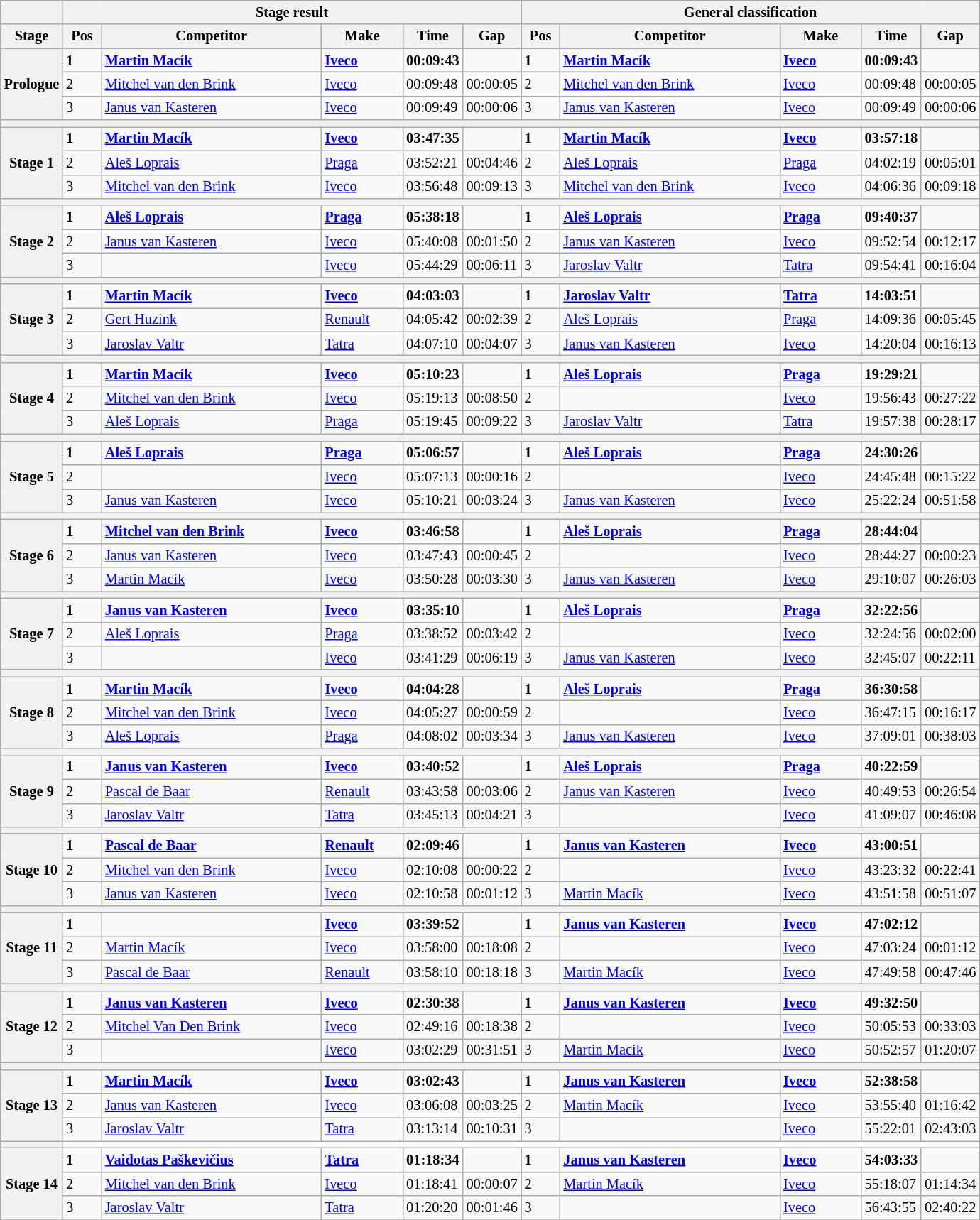<table class="wikitable" style="font-size:85%;">
<tr>
<th></th>
<th colspan=5>Stage result</th>
<th colspan=5>General classification</th>
</tr>
<tr>
<th width="40px">Stage</th>
<th width="30px">Pos</th>
<th width="200px">Competitor</th>
<th width="70px">Make</th>
<th width="40px">Time</th>
<th width="40px">Gap</th>
<th width="30px">Pos</th>
<th width="200px">Competitor</th>
<th width="70px">Make</th>
<th width="40px">Time</th>
<th width="40px">Gap</th>
</tr>
<tr>
<th rowspan=3>Prologue</th>
<td><strong>1</strong></td>
<td><strong> <a href='#'>Martin Macík</a></strong></td>
<td><strong><a href='#'>Iveco</a></strong></td>
<td><strong>00:09:43</strong></td>
<td></td>
<td><strong>1</strong></td>
<td><strong> <a href='#'>Martin Macík</a></strong></td>
<td><strong><a href='#'>Iveco</a></strong></td>
<td><strong>00:09:43</strong></td>
<td></td>
</tr>
<tr>
<td>2</td>
<td> <a href='#'>Mitchel van den Brink</a></td>
<td><a href='#'>Iveco</a></td>
<td>00:09:48</td>
<td>00:00:05</td>
<td>2</td>
<td> <a href='#'>Mitchel van den Brink</a></td>
<td><a href='#'>Iveco</a></td>
<td>00:09:48</td>
<td>00:00:05</td>
</tr>
<tr>
<td>3</td>
<td> <a href='#'>Janus van Kasteren</a></td>
<td><a href='#'>Iveco</a></td>
<td>00:09:49</td>
<td>00:00:06</td>
<td>3</td>
<td> <a href='#'>Janus van Kasteren</a></td>
<td><a href='#'>Iveco</a></td>
<td>00:09:49</td>
<td>00:00:06</td>
</tr>
<tr>
<th colspan=11></th>
</tr>
<tr>
<th rowspan=3>Stage 1</th>
<td><strong>1</strong></td>
<td><strong> <a href='#'>Martin Macík</a></strong></td>
<td><strong><a href='#'>Iveco</a></strong></td>
<td><strong>03:47:35</strong></td>
<td></td>
<td><strong>1</strong></td>
<td><strong> <a href='#'>Martin Macík</a></strong></td>
<td><strong><a href='#'>Iveco</a></strong></td>
<td><strong>03:57:18</strong></td>
<td></td>
</tr>
<tr>
<td>2</td>
<td> <a href='#'>Aleš Loprais</a></td>
<td><a href='#'>Praga</a></td>
<td>03:52:21</td>
<td>00:04:46</td>
<td>2</td>
<td> <a href='#'>Aleš Loprais</a></td>
<td><a href='#'>Praga</a></td>
<td>04:02:19</td>
<td>00:05:01</td>
</tr>
<tr>
<td>3</td>
<td> <a href='#'>Mitchel van den Brink</a></td>
<td><a href='#'>Iveco</a></td>
<td>03:56:48</td>
<td>00:09:13</td>
<td>3</td>
<td> <a href='#'>Mitchel van den Brink</a></td>
<td><a href='#'>Iveco</a></td>
<td>04:06:36</td>
<td>00:09:18</td>
</tr>
<tr>
<th colspan=11></th>
</tr>
<tr>
<th rowspan=3>Stage 2</th>
<td><strong>1</strong></td>
<td><strong> <a href='#'>Aleš Loprais</a></strong></td>
<td><strong><a href='#'>Praga</a></strong></td>
<td><strong>05:38:18</strong></td>
<td></td>
<td><strong>1</strong></td>
<td><strong> <a href='#'>Aleš Loprais</a></strong></td>
<td><strong><a href='#'>Praga</a></strong></td>
<td><strong>09:40:37</strong></td>
<td></td>
</tr>
<tr>
<td>2</td>
<td> <a href='#'>Janus van Kasteren</a></td>
<td><a href='#'>Iveco</a></td>
<td>05:40:08</td>
<td>00:01:50</td>
<td>2</td>
<td> <a href='#'>Janus van Kasteren</a></td>
<td><a href='#'>Iveco</a></td>
<td>09:52:54</td>
<td>00:12:17</td>
</tr>
<tr>
<td>3</td>
<td> </td>
<td><a href='#'>Iveco</a></td>
<td>05:44:29</td>
<td>00:06:11</td>
<td>3</td>
<td> <a href='#'>Jaroslav Valtr</a></td>
<td><a href='#'>Tatra</a></td>
<td>09:54:41</td>
<td>00:16:04</td>
</tr>
<tr>
<th colspan=11></th>
</tr>
<tr>
<th rowspan=3>Stage 3</th>
<td><strong>1</strong></td>
<td><strong> <a href='#'>Martin Macík</a></strong></td>
<td><strong><a href='#'>Iveco</a></strong></td>
<td><strong>04:03:03</strong></td>
<td></td>
<td><strong>1</strong></td>
<td><strong> <a href='#'>Jaroslav Valtr</a></strong></td>
<td><strong><a href='#'>Tatra</a></strong></td>
<td><strong>14:03:51</strong></td>
<td></td>
</tr>
<tr>
<td>2</td>
<td> <a href='#'>Gert Huzink</a></td>
<td><a href='#'>Renault</a></td>
<td>04:05:42</td>
<td>00:02:39</td>
<td>2</td>
<td> <a href='#'>Aleš Loprais</a></td>
<td><a href='#'>Praga</a></td>
<td>14:09:36</td>
<td>00:05:45</td>
</tr>
<tr>
<td>3</td>
<td> <a href='#'>Jaroslav Valtr</a></td>
<td><a href='#'>Tatra</a></td>
<td>04:07:10</td>
<td>00:04:07</td>
<td>3</td>
<td> <a href='#'>Janus van Kasteren</a></td>
<td><a href='#'>Iveco</a></td>
<td>14:20:04</td>
<td>00:16:13</td>
</tr>
<tr>
<th colspan=11></th>
</tr>
<tr>
<th rowspan=3>Stage 4</th>
<td><strong>1</strong></td>
<td><strong> <a href='#'>Martin Macík</a></strong></td>
<td><strong><a href='#'>Iveco</a></strong></td>
<td><strong>05:10:23</strong></td>
<td></td>
<td><strong>1</strong></td>
<td><strong> <a href='#'>Aleš Loprais</a></strong></td>
<td><strong><a href='#'>Praga</a></strong></td>
<td><strong>19:29:21</strong></td>
<td></td>
</tr>
<tr>
<td>2</td>
<td> <a href='#'>Mitchel van den Brink</a></td>
<td><a href='#'>Iveco</a></td>
<td>05:19:13</td>
<td>00:08:50</td>
<td>2</td>
<td> </td>
<td><a href='#'>Iveco</a></td>
<td>19:56:43</td>
<td>00:27:22</td>
</tr>
<tr>
<td>3</td>
<td> <a href='#'>Aleš Loprais</a></td>
<td><a href='#'>Praga</a></td>
<td>05:19:45</td>
<td>00:09:22</td>
<td>3</td>
<td> <a href='#'>Jaroslav Valtr</a></td>
<td><a href='#'>Tatra</a></td>
<td>19:57:38</td>
<td>00:28:17</td>
</tr>
<tr>
<th colspan=11></th>
</tr>
<tr>
<th rowspan=3>Stage 5</th>
<td><strong>1</strong></td>
<td><strong> <a href='#'>Aleš Loprais</a></strong></td>
<td><strong><a href='#'>Praga</a></strong></td>
<td><strong>05:06:57</strong></td>
<td></td>
<td><strong>1</strong></td>
<td><strong> <a href='#'>Aleš Loprais</a></strong></td>
<td><strong><a href='#'>Praga</a></strong></td>
<td><strong>24:30:26</strong></td>
<td></td>
</tr>
<tr>
<td>2</td>
<td> </td>
<td><a href='#'>Iveco</a></td>
<td>05:07:13</td>
<td>00:00:16</td>
<td>2</td>
<td> </td>
<td><a href='#'>Iveco</a></td>
<td>24:45:48</td>
<td>00:15:22</td>
</tr>
<tr>
<td>3</td>
<td> <a href='#'>Janus van Kasteren</a></td>
<td><a href='#'>Iveco</a></td>
<td>05:10:21</td>
<td>00:03:24</td>
<td>3</td>
<td> <a href='#'>Janus van Kasteren</a></td>
<td><a href='#'>Iveco</a></td>
<td>25:22:24</td>
<td>00:51:58</td>
</tr>
<tr>
<th colspan=11></th>
</tr>
<tr>
<th rowspan=3>Stage 6</th>
<td><strong>1</strong></td>
<td><strong> <a href='#'>Mitchel van den Brink</a></strong></td>
<td><strong><a href='#'>Iveco</a></strong></td>
<td><strong>03:46:58</strong></td>
<td></td>
<td><strong>1</strong></td>
<td><strong> <a href='#'>Aleš Loprais</a></strong></td>
<td><strong><a href='#'>Praga</a></strong></td>
<td><strong>28:44:04</strong></td>
<td></td>
</tr>
<tr>
<td>2</td>
<td> <a href='#'>Janus van Kasteren</a></td>
<td><a href='#'>Iveco</a></td>
<td>03:47:43</td>
<td>00:00:45</td>
<td>2</td>
<td> </td>
<td><a href='#'>Iveco</a></td>
<td>28:44:27</td>
<td>00:00:23</td>
</tr>
<tr>
<td>3</td>
<td> <a href='#'>Martin Macík</a></td>
<td><a href='#'>Iveco</a></td>
<td>03:50:28</td>
<td>00:03:30</td>
<td>3</td>
<td> <a href='#'>Janus van Kasteren</a></td>
<td><a href='#'>Iveco</a></td>
<td>29:10:07</td>
<td>00:26:03</td>
</tr>
<tr>
<th colspan=11></th>
</tr>
<tr>
<th rowspan=3>Stage 7</th>
<td><strong>1</strong></td>
<td><strong> <a href='#'>Janus van Kasteren</a></strong></td>
<td><strong><a href='#'>Iveco</a></strong></td>
<td><strong>03:35:10</strong></td>
<td></td>
<td><strong>1</strong></td>
<td><strong> <a href='#'>Aleš Loprais</a></strong></td>
<td><strong><a href='#'>Praga</a></strong></td>
<td><strong>32:22:56</strong></td>
<td></td>
</tr>
<tr>
<td>2</td>
<td> <a href='#'>Aleš Loprais</a></td>
<td><a href='#'>Praga</a></td>
<td>03:38:52</td>
<td>00:03:42</td>
<td>2</td>
<td> </td>
<td><a href='#'>Iveco</a></td>
<td>32:24:56</td>
<td>00:02:00</td>
</tr>
<tr>
<td>3</td>
<td> </td>
<td><a href='#'>Iveco</a></td>
<td>03:41:29</td>
<td>00:06:19</td>
<td>3</td>
<td> <a href='#'>Janus van Kasteren</a></td>
<td><a href='#'>Iveco</a></td>
<td>32:45:07</td>
<td>00:22:11</td>
</tr>
<tr>
<th colspan=11></th>
</tr>
<tr>
<th rowspan=3>Stage 8</th>
<td><strong>1</strong></td>
<td><strong> <a href='#'>Martin Macík</a></strong></td>
<td><strong><a href='#'>Iveco</a></strong></td>
<td><strong>04:04:28</strong></td>
<td></td>
<td><strong>1</strong></td>
<td><strong> <a href='#'>Aleš Loprais</a></strong></td>
<td><strong><a href='#'>Praga</a></strong></td>
<td><strong>36:30:58</strong></td>
<td></td>
</tr>
<tr>
<td>2</td>
<td> <a href='#'>Mitchel van den Brink</a></td>
<td><a href='#'>Iveco</a></td>
<td>04:05:27</td>
<td>00:00:59</td>
<td>2</td>
<td> </td>
<td><a href='#'>Iveco</a></td>
<td>36:47:15</td>
<td>00:16:17</td>
</tr>
<tr>
<td>3</td>
<td> <a href='#'>Aleš Loprais</a></td>
<td><a href='#'>Praga</a></td>
<td>04:08:02</td>
<td>00:03:34</td>
<td>3</td>
<td> <a href='#'>Janus van Kasteren</a></td>
<td><a href='#'>Iveco</a></td>
<td>37:09:01</td>
<td>00:38:03</td>
</tr>
<tr>
<th colspan=11></th>
</tr>
<tr>
<th rowspan=3>Stage 9</th>
<td><strong>1</strong></td>
<td><strong> <a href='#'>Janus van Kasteren</a></strong></td>
<td><strong><a href='#'>Iveco</a></strong></td>
<td><strong>03:40:52</strong></td>
<td></td>
<td><strong>1</strong></td>
<td><strong> <a href='#'>Aleš Loprais</a></strong></td>
<td><strong><a href='#'>Praga</a></strong></td>
<td><strong>40:22:59</strong></td>
<td></td>
</tr>
<tr>
<td>2</td>
<td> <a href='#'>Pascal de Baar</a></td>
<td><a href='#'>Renault</a></td>
<td>03:43:58</td>
<td>00:03:06</td>
<td>2</td>
<td> <a href='#'>Janus van Kasteren</a></td>
<td><a href='#'>Iveco</a></td>
<td>40:49:53</td>
<td>00:26:54</td>
</tr>
<tr>
<td>3</td>
<td> <a href='#'>Jaroslav Valtr</a></td>
<td><a href='#'>Tatra</a></td>
<td>03:45:13</td>
<td>00:04:21</td>
<td>3</td>
<td> </td>
<td><a href='#'>Iveco</a></td>
<td>41:09:07</td>
<td>00:46:08</td>
</tr>
<tr>
<th colspan=11></th>
</tr>
<tr>
<th rowspan=3>Stage 10</th>
<td><strong>1</strong></td>
<td><strong> <a href='#'>Pascal de Baar</a></strong></td>
<td><strong><a href='#'>Renault</a></strong></td>
<td><strong>02:09:46</strong></td>
<td></td>
<td><strong>1</strong></td>
<td><strong> <a href='#'>Janus van Kasteren</a></strong></td>
<td><strong><a href='#'>Iveco</a></strong></td>
<td><strong>43:00:51</strong></td>
<td></td>
</tr>
<tr>
<td>2</td>
<td> <a href='#'>Mitchel van den Brink</a></td>
<td><a href='#'>Iveco</a></td>
<td>02:10:08</td>
<td>00:00:22</td>
<td>2</td>
<td> </td>
<td><a href='#'>Iveco</a></td>
<td>43:23:32</td>
<td>00:22:41</td>
</tr>
<tr>
<td>3</td>
<td> <a href='#'>Janus van Kasteren</a></td>
<td><a href='#'>Iveco</a></td>
<td>02:10:58</td>
<td>00:01:12</td>
<td>3</td>
<td> <a href='#'>Martin Macík</a></td>
<td><a href='#'>Iveco</a></td>
<td>43:51:58</td>
<td>00:51:07</td>
</tr>
<tr>
<th colspan=11></th>
</tr>
<tr>
<th rowspan=3>Stage 11</th>
<td><strong>1</strong></td>
<td><strong> </strong></td>
<td><strong><a href='#'>Iveco</a></strong></td>
<td><strong>03:39:52</strong></td>
<td></td>
<td><strong>1</strong></td>
<td><strong> <a href='#'>Janus van Kasteren</a></strong></td>
<td><strong><a href='#'>Iveco</a></strong></td>
<td><strong>47:02:12</strong></td>
<td></td>
</tr>
<tr>
<td>2</td>
<td> <a href='#'>Martin Macík</a></td>
<td><a href='#'>Iveco</a></td>
<td>03:58:00</td>
<td>00:18:08</td>
<td>2</td>
<td> </td>
<td><a href='#'>Iveco</a></td>
<td>47:03:24</td>
<td>00:01:12</td>
</tr>
<tr>
<td>3</td>
<td> <a href='#'>Pascal de Baar</a></td>
<td><a href='#'>Renault</a></td>
<td>03:58:10</td>
<td>00:18:18</td>
<td>3</td>
<td> <a href='#'>Martin Macík</a></td>
<td><a href='#'>Iveco</a></td>
<td>47:49:58</td>
<td>00:47:46</td>
</tr>
<tr>
<th colspan=11></th>
</tr>
<tr>
<th rowspan=3>Stage 12</th>
<td><strong>1</strong></td>
<td><strong> <a href='#'>Janus van Kasteren</a></strong></td>
<td><strong><a href='#'>Iveco</a></strong></td>
<td><strong>02:30:38</strong></td>
<td></td>
<td><strong>1</strong></td>
<td><strong> <a href='#'>Janus van Kasteren</a></strong></td>
<td><strong><a href='#'>Iveco</a></strong></td>
<td><strong>49:32:50</strong></td>
<td></td>
</tr>
<tr>
<td>2</td>
<td> <a href='#'>Mitchel Van Den Brink</a></td>
<td><a href='#'>Iveco</a></td>
<td>02:49:16</td>
<td>00:18:38</td>
<td>2</td>
<td> </td>
<td><a href='#'>Iveco</a></td>
<td>50:05:53</td>
<td>00:33:03</td>
</tr>
<tr>
<td>3</td>
<td> </td>
<td><a href='#'>Iveco</a></td>
<td>03:02:29</td>
<td>00:31:51</td>
<td>3</td>
<td> <a href='#'>Martin Macík</a></td>
<td><a href='#'>Iveco</a></td>
<td>50:52:57</td>
<td>01:20:07</td>
</tr>
<tr>
<th colspan=11></th>
</tr>
<tr>
<th rowspan=3>Stage 13</th>
<td><strong>1</strong></td>
<td><strong> <a href='#'>Martin Macík</a></strong></td>
<td><strong><a href='#'>Iveco</a></strong></td>
<td><strong>03:02:43</strong></td>
<td></td>
<td><strong>1</strong></td>
<td><strong> <a href='#'>Janus van Kasteren</a></strong></td>
<td><strong><a href='#'>Iveco</a></strong></td>
<td><strong>52:38:58</strong></td>
<td></td>
</tr>
<tr>
<td>2</td>
<td> <a href='#'>Janus van Kasteren</a></td>
<td><a href='#'>Iveco</a></td>
<td>03:06:08</td>
<td>00:03:25</td>
<td>2</td>
<td> <a href='#'>Martin Macík</a></td>
<td><a href='#'>Iveco</a></td>
<td>53:55:40</td>
<td>01:16:42</td>
</tr>
<tr>
<td>3</td>
<td> <a href='#'>Jaroslav Valtr</a></td>
<td><a href='#'>Tatra</a></td>
<td>03:13:14</td>
<td>00:10:31</td>
<td>3</td>
<td> </td>
<td><a href='#'>Iveco</a></td>
<td>55:22:01</td>
<td>02:43:03</td>
</tr>
<tr>
<th colspna=11></th>
</tr>
<tr>
<th rowspan=3>Stage 14</th>
<td><strong>1</strong></td>
<td><strong> <a href='#'>Vaidotas Paškevičius</a></strong></td>
<td><strong><a href='#'>Tatra</a></strong></td>
<td><strong>01:18:34</strong></td>
<td></td>
<td><strong>1</strong></td>
<td><strong> <a href='#'>Janus van Kasteren</a></strong></td>
<td><strong><a href='#'>Iveco</a></strong></td>
<td><strong>54:03:33</strong></td>
<td></td>
</tr>
<tr>
<td>2</td>
<td> <a href='#'>Mitchel van den Brink</a></td>
<td><a href='#'>Iveco</a></td>
<td>01:18:41</td>
<td>00:00:07</td>
<td>2</td>
<td> <a href='#'>Martin Macík</a></td>
<td><a href='#'>Iveco</a></td>
<td>55:18:07</td>
<td>01:14:34</td>
</tr>
<tr>
<td>3</td>
<td> <a href='#'>Jaroslav Valtr</a></td>
<td><a href='#'>Tatra</a></td>
<td>01:20:20</td>
<td>00:01:46</td>
<td>3</td>
<td> </td>
<td><a href='#'>Iveco</a></td>
<td>56:43:55</td>
<td>02:40:22</td>
</tr>
<tr>
</tr>
</table>
